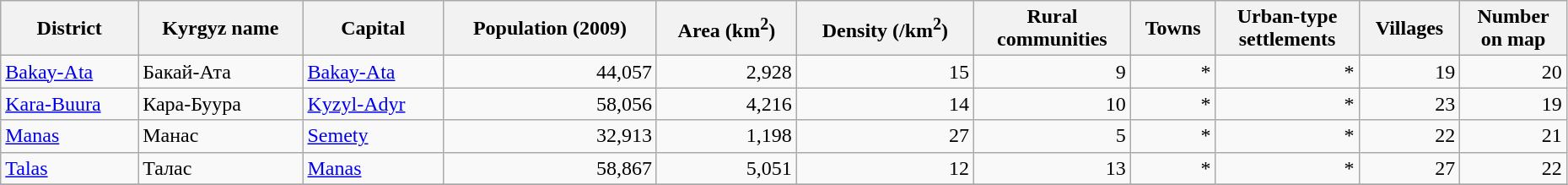<table class="wikitable sortable" width=98%>
<tr>
<th>District</th>
<th>Kyrgyz name</th>
<th>Capital</th>
<th>Population (2009)</th>
<th>Area (km<sup>2</sup>)</th>
<th>Density (/km<sup>2</sup>)</th>
<th>Rural<br>communities</th>
<th>Towns</th>
<th>Urban-type<br>settlements</th>
<th>Villages</th>
<th>Number<br>on map</th>
</tr>
<tr>
<td><a href='#'>Bakay-Ata</a></td>
<td>Бакай-Ата</td>
<td><a href='#'>Bakay-Ata</a></td>
<td align="right">44,057</td>
<td align="right">2,928</td>
<td align="right">15</td>
<td align="right">9</td>
<td align="right">*</td>
<td align="right">*</td>
<td align="right">19</td>
<td align="right">20</td>
</tr>
<tr>
<td><a href='#'>Kara-Buura</a></td>
<td>Кара-Буура</td>
<td><a href='#'>Kyzyl-Adyr</a></td>
<td align="right">58,056</td>
<td align="right">4,216</td>
<td align="right">14</td>
<td align="right">10</td>
<td align="right">*</td>
<td align="right">*</td>
<td align="right">23</td>
<td align="right">19</td>
</tr>
<tr>
<td><a href='#'>Manas</a></td>
<td>Манас</td>
<td><a href='#'>Semety</a></td>
<td align="right">32,913</td>
<td align="right">1,198</td>
<td align="right">27</td>
<td align="right">5</td>
<td align="right">*</td>
<td align="right">*</td>
<td align="right">22</td>
<td align="right">21</td>
</tr>
<tr>
<td><a href='#'>Talas</a></td>
<td>Талас</td>
<td><a href='#'>Manas</a></td>
<td align="right">58,867</td>
<td align="right">5,051</td>
<td align="right">12</td>
<td align="right">13</td>
<td align="right">*</td>
<td align="right">*</td>
<td align="right">27</td>
<td align="right">22</td>
</tr>
<tr>
</tr>
</table>
